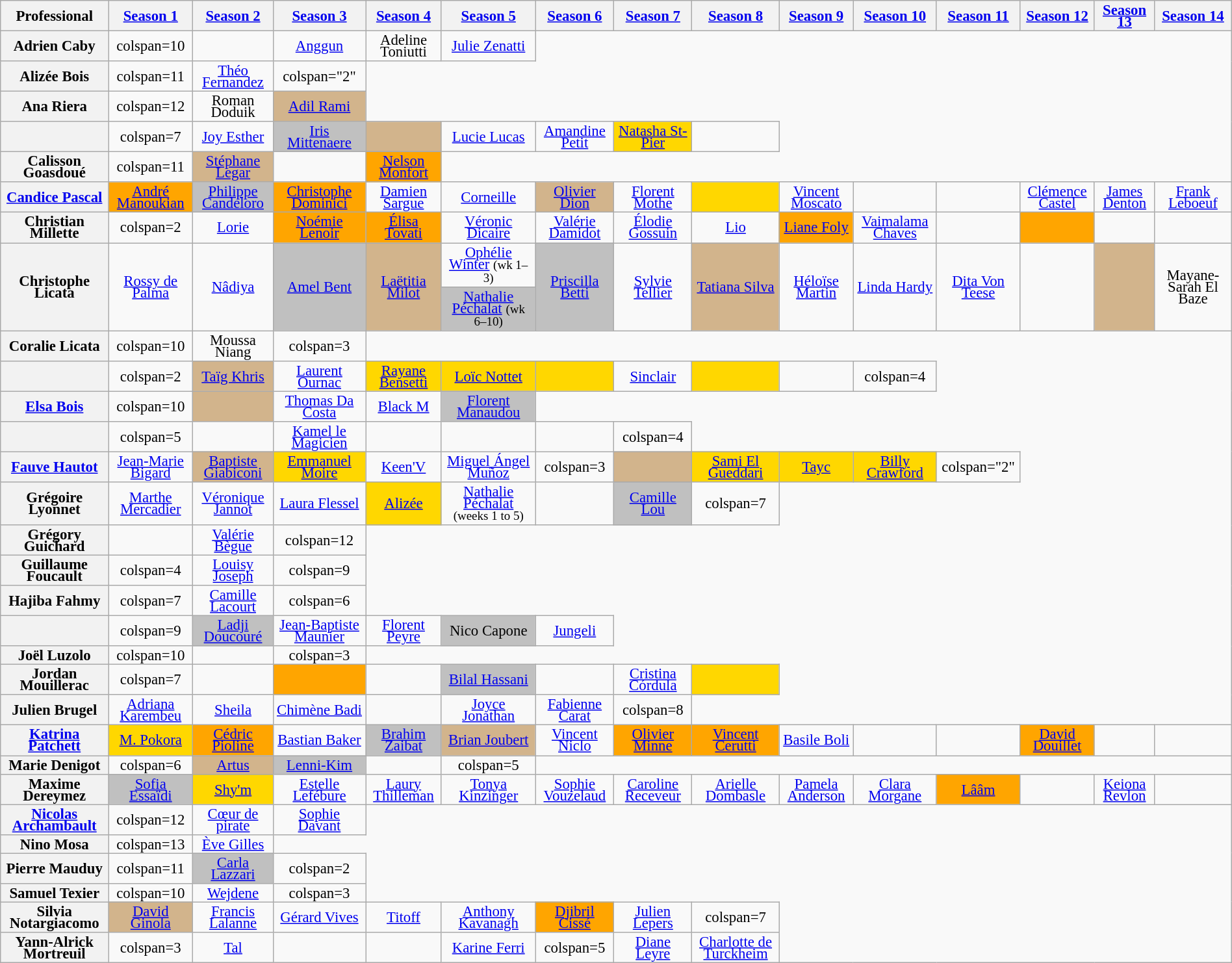<table class="wikitable sortable collapsible" style="margin:auto; font-size:95%; line-height:12px; text-align:center">
<tr>
<th>Professional</th>
<th><a href='#'>Season 1</a></th>
<th><a href='#'>Season 2</a></th>
<th><a href='#'>Season 3</a></th>
<th><a href='#'>Season 4</a></th>
<th><a href='#'>Season 5</a></th>
<th><a href='#'>Season 6</a></th>
<th><a href='#'>Season 7</a></th>
<th><a href='#'>Season 8</a></th>
<th><a href='#'>Season 9</a></th>
<th><a href='#'>Season 10</a></th>
<th><a href='#'>Season 11</a></th>
<th><a href='#'>Season 12</a></th>
<th><a href='#'>Season 13</a></th>
<th><a href='#'>Season 14</a></th>
</tr>
<tr>
<th>Adrien Caby</th>
<td>colspan=10 </td>
<td></td>
<td><a href='#'>Anggun</a></td>
<td>Adeline Toniutti</td>
<td><a href='#'>Julie Zenatti</a></td>
</tr>
<tr>
<th>Alizée Bois</th>
<td>colspan=11 </td>
<td><a href='#'>Théo Fernandez</a></td>
<td>colspan="2" </td>
</tr>
<tr>
<th>Ana Riera</th>
<td>colspan=12 </td>
<td>Roman Doduik</td>
<td style="background:tan"><a href='#'>Adil Rami</a></td>
</tr>
<tr>
<th></th>
<td>colspan=7 </td>
<td><a href='#'>Joy Esther</a></td>
<td style="background:silver"><a href='#'>Iris Mittenaere</a></td>
<td style="background:tan"></td>
<td><a href='#'>Lucie Lucas</a></td>
<td><a href='#'>Amandine Petit</a></td>
<td style="background:gold"><a href='#'>Natasha St-Pier</a></td>
<td></td>
</tr>
<tr>
<th>Calisson Goasdoué</th>
<td>colspan=11 </td>
<td style="background:tan"><a href='#'>Stéphane Legar</a></td>
<td></td>
<td style="background:orange"><a href='#'>Nelson Monfort</a></td>
</tr>
<tr>
<th><a href='#'>Candice Pascal</a></th>
<td style="background:orange"><a href='#'>André Manoukian</a></td>
<td style="background:silver"><a href='#'>Philippe Candeloro</a></td>
<td style="background:orange"><a href='#'>Christophe Dominici</a></td>
<td><a href='#'>Damien Sargue</a></td>
<td><a href='#'>Corneille</a></td>
<td style="background:tan"><a href='#'>Olivier Dion</a></td>
<td><a href='#'>Florent Mothe</a></td>
<td style="background:gold"></td>
<td><a href='#'>Vincent Moscato</a></td>
<td></td>
<td></td>
<td><a href='#'>Clémence Castel</a></td>
<td><a href='#'>James Denton</a></td>
<td><a href='#'>Frank Leboeuf</a></td>
</tr>
<tr>
<th>Christian Millette</th>
<td>colspan=2 </td>
<td><a href='#'>Lorie</a></td>
<td style="background:orange"><a href='#'>Noémie Lenoir</a></td>
<td style="background:orange"><a href='#'>Élisa Tovati</a></td>
<td><a href='#'>Véronic Dicaire</a></td>
<td><a href='#'>Valérie Damidot</a></td>
<td><a href='#'>Élodie Gossuin</a></td>
<td><a href='#'>Lio</a></td>
<td style="background:orange"><a href='#'>Liane Foly</a></td>
<td><a href='#'>Vaimalama Chaves</a></td>
<td></td>
<td style="background:orange"></td>
<td></td>
</tr>
<tr>
<th rowspan="2">Christophe Licata</th>
<td rowspan="2"><a href='#'>Rossy de Palma</a></td>
<td rowspan="2"><a href='#'>Nâdiya</a></td>
<td style="background:silver" rowspan="2"><a href='#'>Amel Bent</a></td>
<td style="background:tan" rowspan="2"><a href='#'>Laëtitia Milot</a></td>
<td><a href='#'>Ophélie Winter</a> <small>(wk 1–3)</small></td>
<td rowspan="2" style="background:silver"><a href='#'>Priscilla Betti</a></td>
<td rowspan="2"><a href='#'>Sylvie Tellier</a></td>
<td rowspan="2" style="background:tan"><a href='#'>Tatiana Silva</a></td>
<td rowspan="2"><a href='#'>Héloïse Martin</a></td>
<td rowspan="2"><a href='#'>Linda Hardy</a></td>
<td rowspan="2"><a href='#'>Dita Von Teese</a></td>
<td rowspan="2"></td>
<td rowspan="2" style="background:tan"></td>
<td rowspan="2">Mayane-Sarah El Baze</td>
</tr>
<tr>
<td style="background:silver"><a href='#'>Nathalie Péchalat</a> <small>(wk 6–10) </small></td>
</tr>
<tr>
<th>Coralie Licata</th>
<td>colspan=10 </td>
<td>Moussa Niang</td>
<td>colspan=3 </td>
</tr>
<tr>
<th></th>
<td>colspan=2 </td>
<td style="background:tan"><a href='#'>Taïg Khris</a></td>
<td><a href='#'>Laurent Ournac</a></td>
<td style="background:gold"><a href='#'>Rayane Bensetti</a></td>
<td style="background:gold"><a href='#'>Loïc Nottet</a></td>
<td style="background:gold"></td>
<td><a href='#'>Sinclair</a></td>
<td style="background:gold"></td>
<td></td>
<td>colspan=4 </td>
</tr>
<tr>
<th><a href='#'>Elsa Bois</a></th>
<td>colspan=10 </td>
<td style="background:tan"></td>
<td><a href='#'>Thomas Da Costa</a></td>
<td><a href='#'>Black M</a></td>
<td style="background:silver"><a href='#'>Florent Manaudou</a></td>
</tr>
<tr>
<th></th>
<td>colspan=5 </td>
<td></td>
<td><a href='#'>Kamel le Magicien</a></td>
<td></td>
<td></td>
<td></td>
<td>colspan=4 </td>
</tr>
<tr>
<th><a href='#'>Fauve Hautot</a></th>
<td><a href='#'>Jean-Marie Bigard</a></td>
<td style="background:tan"><a href='#'>Baptiste Giabiconi</a></td>
<td style="background:gold"><a href='#'>Emmanuel Moire</a></td>
<td><a href='#'>Keen'V</a></td>
<td><a href='#'>Miguel Ángel Muñoz</a></td>
<td>colspan=3 </td>
<td style="background:tan"></td>
<td style="background:gold"><a href='#'>Sami El Gueddari</a></td>
<td style="background:gold"><a href='#'>Tayc</a></td>
<td style="background:gold"><a href='#'>Billy Crawford</a></td>
<td>colspan="2" </td>
</tr>
<tr>
<th>Grégoire Lyonnet</th>
<td><a href='#'>Marthe Mercadier</a></td>
<td><a href='#'>Véronique Jannot</a></td>
<td><a href='#'>Laura Flessel</a></td>
<td style="background:gold"><a href='#'>Alizée</a></td>
<td><a href='#'>Nathalie Péchalat</a> <small>(weeks 1 to 5)</small></td>
<td></td>
<td style="background:silver"><a href='#'>Camille Lou</a></td>
<td>colspan=7 </td>
</tr>
<tr>
<th>Grégory Guichard</th>
<td></td>
<td><a href='#'>Valérie Bègue</a></td>
<td>colspan=12 </td>
</tr>
<tr>
<th>Guillaume Foucault</th>
<td>colspan=4 </td>
<td><a href='#'>Louisy Joseph</a></td>
<td>colspan=9 </td>
</tr>
<tr>
<th>Hajiba Fahmy</th>
<td>colspan=7 </td>
<td><a href='#'>Camille Lacourt</a></td>
<td>colspan=6 </td>
</tr>
<tr>
<th></th>
<td>colspan=9 </td>
<td style="background:silver"><a href='#'>Ladji Doucouré</a></td>
<td><a href='#'>Jean-Baptiste Maunier</a></td>
<td><a href='#'>Florent Peyre</a></td>
<td style="background:silver">Nico Capone</td>
<td><a href='#'>Jungeli</a></td>
</tr>
<tr>
<th>Joël Luzolo</th>
<td>colspan=10 </td>
<td></td>
<td>colspan=3 </td>
</tr>
<tr>
<th>Jordan Mouillerac</th>
<td>colspan=7 </td>
<td></td>
<td style="background:orange"></td>
<td></td>
<td style="background:silver"><a href='#'>Bilal Hassani</a></td>
<td></td>
<td><a href='#'>Cristina Córdula</a></td>
<td style="background:gold"></td>
</tr>
<tr>
<th>Julien Brugel</th>
<td><a href='#'>Adriana Karembeu</a></td>
<td><a href='#'>Sheila</a></td>
<td><a href='#'>Chimène Badi</a></td>
<td></td>
<td><a href='#'>Joyce Jonathan</a></td>
<td><a href='#'>Fabienne Carat</a></td>
<td>colspan=8 </td>
</tr>
<tr>
<th><a href='#'>Katrina Patchett</a></th>
<td style="background:gold"><a href='#'>M. Pokora</a></td>
<td style="background:orange"><a href='#'>Cédric Pioline</a></td>
<td><a href='#'>Bastian Baker</a></td>
<td style="background:silver"><a href='#'>Brahim Zaibat</a></td>
<td style="background:tan"><a href='#'>Brian Joubert</a></td>
<td><a href='#'>Vincent Niclo</a></td>
<td style="background:orange"><a href='#'>Olivier Minne</a></td>
<td style="background:orange"><a href='#'>Vincent Cerutti</a></td>
<td><a href='#'>Basile Boli</a></td>
<td></td>
<td></td>
<td style="background:orange"><a href='#'>David Douillet</a></td>
<td></td>
<td></td>
</tr>
<tr>
<th>Marie Denigot</th>
<td>colspan=6 </td>
<td style="background:tan"><a href='#'>Artus</a></td>
<td style="background:silver"><a href='#'>Lenni-Kim</a></td>
<td></td>
<td>colspan=5 </td>
</tr>
<tr>
<th>Maxime Dereymez</th>
<td style="background:silver"><a href='#'>Sofia Essaïdi</a></td>
<td style="background:gold"><a href='#'>Shy'm</a></td>
<td><a href='#'>Estelle Lefébure</a></td>
<td><a href='#'>Laury Thilleman</a></td>
<td><a href='#'>Tonya Kinzinger</a></td>
<td><a href='#'>Sophie Vouzelaud</a></td>
<td><a href='#'>Caroline Receveur</a></td>
<td><a href='#'>Arielle Dombasle</a></td>
<td><a href='#'>Pamela Anderson</a></td>
<td><a href='#'>Clara Morgane</a></td>
<td style="background:orange"><a href='#'>Lââm</a></td>
<td></td>
<td><a href='#'>Keiona Revlon</a></td>
<td></td>
</tr>
<tr>
<th><a href='#'>Nicolas Archambault</a></th>
<td>colspan=12 </td>
<td><a href='#'>Cœur de pirate</a></td>
<td><a href='#'>Sophie Davant</a></td>
</tr>
<tr>
<th>Nino Mosa</th>
<td>colspan=13 </td>
<td><a href='#'>Ève Gilles</a></td>
</tr>
<tr>
<th>Pierre Mauduy</th>
<td>colspan=11 </td>
<td style="background:silver"><a href='#'>Carla Lazzari</a></td>
<td>colspan=2 </td>
</tr>
<tr>
<th>Samuel Texier</th>
<td>colspan=10 </td>
<td><a href='#'>Wejdene</a></td>
<td>colspan=3 </td>
</tr>
<tr>
<th>Silvia Notargiacomo</th>
<td style="background:tan"><a href='#'>David Ginola</a></td>
<td><a href='#'>Francis Lalanne</a></td>
<td><a href='#'>Gérard Vives</a></td>
<td><a href='#'>Titoff</a></td>
<td><a href='#'>Anthony Kavanagh</a></td>
<td style="background:orange"><a href='#'>Djibril Cissé</a></td>
<td><a href='#'>Julien Lepers</a></td>
<td>colspan=7 </td>
</tr>
<tr>
<th>Yann-Alrick Mortreuil</th>
<td>colspan=3 </td>
<td><a href='#'>Tal</a></td>
<td></td>
<td></td>
<td><a href='#'>Karine Ferri</a></td>
<td>colspan=5 </td>
<td><a href='#'>Diane Leyre</a></td>
<td><a href='#'>Charlotte de Turckheim</a></td>
</tr>
</table>
